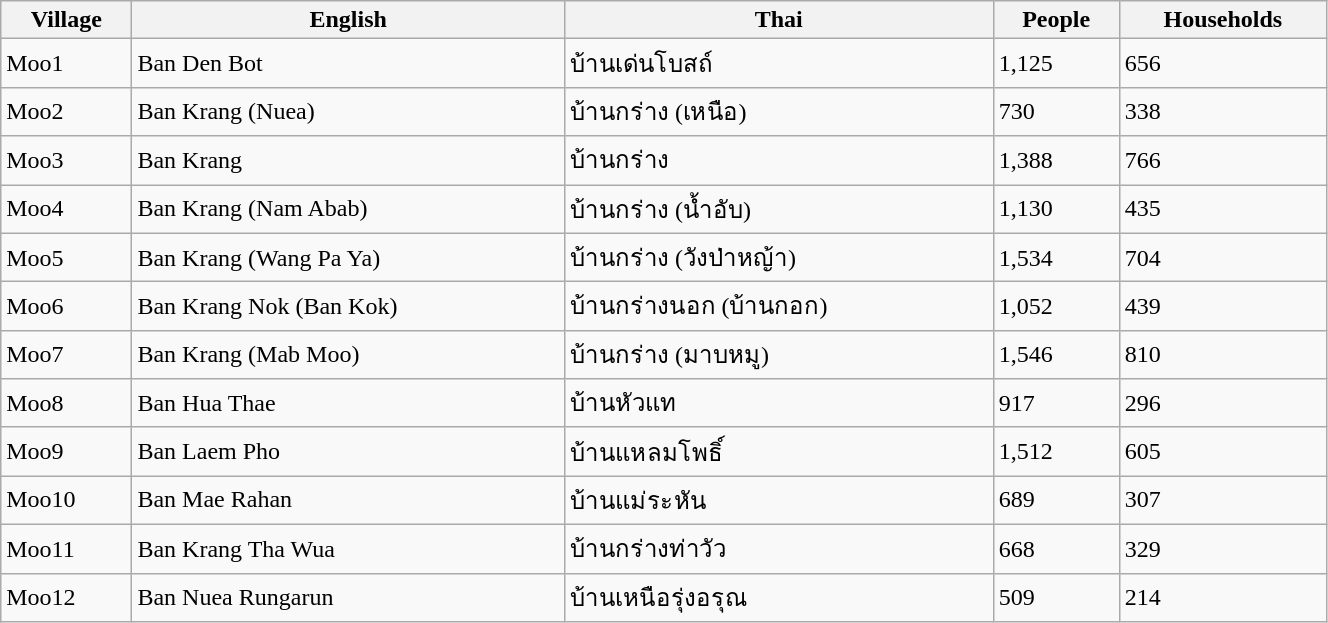<table class="wikitable" style="width:70%;">
<tr>
<th>Village</th>
<th>English</th>
<th>Thai</th>
<th>People</th>
<th>Households</th>
</tr>
<tr>
<td>Moo1</td>
<td>Ban Den Bot</td>
<td>บ้านเด่นโบสถ์</td>
<td>1,125</td>
<td>656</td>
</tr>
<tr>
<td>Moo2</td>
<td>Ban Krang (Nuea)</td>
<td>บ้านกร่าง (เหนือ)</td>
<td>730</td>
<td>338</td>
</tr>
<tr>
<td>Moo3</td>
<td>Ban Krang</td>
<td>บ้านกร่าง</td>
<td>1,388</td>
<td>766</td>
</tr>
<tr>
<td>Moo4</td>
<td>Ban Krang (Nam Abab)</td>
<td>บ้านกร่าง (น้ำอับ)</td>
<td>1,130</td>
<td>435</td>
</tr>
<tr>
<td>Moo5</td>
<td>Ban Krang (Wang Pa Ya)</td>
<td>บ้านกร่าง (วังป่าหญ้า)</td>
<td>1,534</td>
<td>704</td>
</tr>
<tr>
<td>Moo6</td>
<td>Ban Krang Nok (Ban Kok)</td>
<td>บ้านกร่างนอก (บ้านกอก)</td>
<td>1,052</td>
<td>439</td>
</tr>
<tr>
<td>Moo7</td>
<td>Ban Krang (Mab Moo)</td>
<td>บ้านกร่าง (มาบหมู)</td>
<td>1,546</td>
<td>810</td>
</tr>
<tr>
<td>Moo8</td>
<td>Ban Hua Thae</td>
<td>บ้านหัวแท</td>
<td>917</td>
<td>296</td>
</tr>
<tr>
<td>Moo9</td>
<td>Ban Laem Pho</td>
<td>บ้านแหลมโพธิ์</td>
<td>1,512</td>
<td>605</td>
</tr>
<tr>
<td>Moo10</td>
<td>Ban Mae Rahan</td>
<td>บ้านแม่ระหัน</td>
<td>689</td>
<td>307</td>
</tr>
<tr>
<td>Moo11</td>
<td>Ban Krang Tha Wua</td>
<td>บ้านกร่างท่าวัว</td>
<td>668</td>
<td>329</td>
</tr>
<tr>
<td>Moo12</td>
<td>Ban Nuea Rungarun</td>
<td>บ้านเหนือรุ่งอรุณ</td>
<td>509</td>
<td>214</td>
</tr>
</table>
